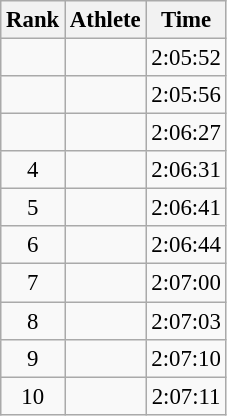<table class="wikitable" style="font-size:95%; text-align:center;">
<tr>
<th>Rank</th>
<th>Athlete</th>
<th>Time</th>
</tr>
<tr>
<td></td>
<td align=left></td>
<td align="center">2:05:52</td>
</tr>
<tr>
<td></td>
<td align=left></td>
<td align="center">2:05:56</td>
</tr>
<tr>
<td></td>
<td align=left></td>
<td align="center">2:06:27</td>
</tr>
<tr>
<td>4</td>
<td align=left></td>
<td align="center">2:06:31</td>
</tr>
<tr>
<td>5</td>
<td align=left></td>
<td align="center">2:06:41</td>
</tr>
<tr>
<td>6</td>
<td align=left></td>
<td align="center">2:06:44</td>
</tr>
<tr>
<td>7</td>
<td align=left></td>
<td align="center">2:07:00</td>
</tr>
<tr>
<td>8</td>
<td align=left></td>
<td align="center">2:07:03</td>
</tr>
<tr>
<td>9</td>
<td align=left></td>
<td align="center">2:07:10</td>
</tr>
<tr>
<td>10</td>
<td align=left></td>
<td align="center">2:07:11</td>
</tr>
</table>
